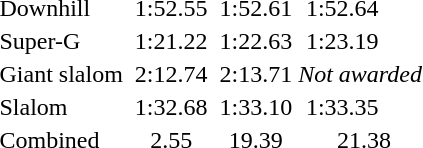<table>
<tr valign="top">
<td>Downhill<br></td>
<td></td>
<td>1:52.55</td>
<td></td>
<td>1:52.61</td>
<td></td>
<td>1:52.64</td>
</tr>
<tr valign="top">
<td>Super-G<br></td>
<td></td>
<td>1:21.22</td>
<td></td>
<td>1:22.63</td>
<td></td>
<td>1:23.19</td>
</tr>
<tr valign="top">
<td>Giant slalom<br></td>
<td></td>
<td>2:12.74</td>
<td>  <br> </td>
<td>2:13.71</td>
<td colspan=2 align=center><em>Not awarded</em></td>
</tr>
<tr valign="top">
<td>Slalom<br></td>
<td></td>
<td>1:32.68</td>
<td></td>
<td>1:33.10</td>
<td></td>
<td>1:33.35</td>
</tr>
<tr valign="top">
<td>Combined<br></td>
<td></td>
<td align=center>2.55</td>
<td></td>
<td align=center>19.39</td>
<td></td>
<td align=center>21.38</td>
</tr>
</table>
